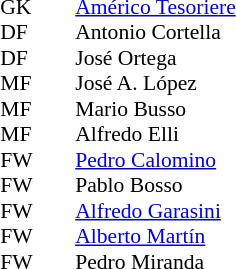<table style="font-size:90%; margin:0.2em auto;" cellspacing="0" cellpadding="0">
<tr>
<th width="25"></th>
<th width="25"></th>
</tr>
<tr>
<td>GK</td>
<td></td>
<td> <a href='#'>Américo Tesoriere</a></td>
</tr>
<tr>
<td>DF</td>
<td></td>
<td> Antonio Cortella</td>
</tr>
<tr>
<td>DF</td>
<td></td>
<td> José Ortega</td>
</tr>
<tr>
<td>MF</td>
<td></td>
<td> José A. López</td>
</tr>
<tr>
<td>MF</td>
<td></td>
<td> Mario Busso</td>
</tr>
<tr>
<td>MF</td>
<td></td>
<td> Alfredo Elli</td>
</tr>
<tr>
<td>FW</td>
<td></td>
<td> <a href='#'>Pedro Calomino</a></td>
</tr>
<tr>
<td>FW</td>
<td></td>
<td> Pablo Bosso</td>
</tr>
<tr>
<td>FW</td>
<td></td>
<td> <a href='#'>Alfredo Garasini</a></td>
</tr>
<tr>
<td>FW</td>
<td></td>
<td> <a href='#'>Alberto Martín</a></td>
</tr>
<tr>
<td>FW</td>
<td></td>
<td> Pedro Miranda</td>
</tr>
</table>
